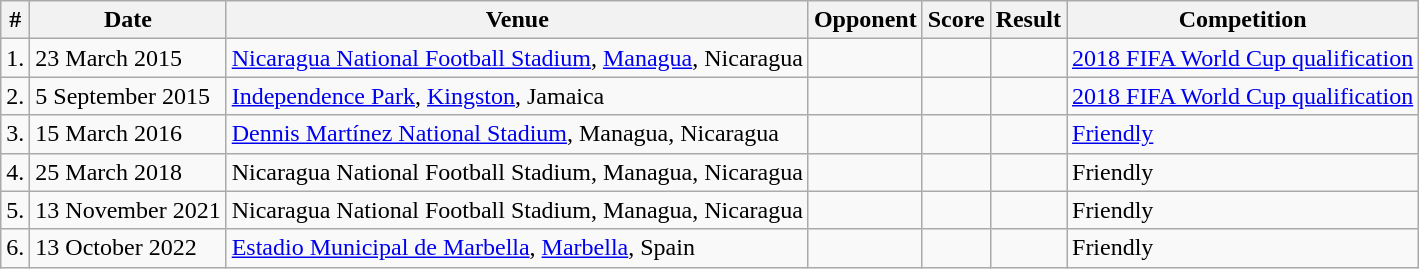<table class="wikitable">
<tr>
<th>#</th>
<th>Date</th>
<th>Venue</th>
<th>Opponent</th>
<th>Score</th>
<th>Result</th>
<th>Competition</th>
</tr>
<tr>
<td>1.</td>
<td>23 March 2015</td>
<td><a href='#'>Nicaragua National Football Stadium</a>, <a href='#'>Managua</a>, Nicaragua</td>
<td></td>
<td></td>
<td></td>
<td><a href='#'>2018 FIFA World Cup qualification</a></td>
</tr>
<tr>
<td>2.</td>
<td>5 September 2015</td>
<td><a href='#'>Independence Park</a>, <a href='#'>Kingston</a>, Jamaica</td>
<td></td>
<td></td>
<td></td>
<td><a href='#'>2018 FIFA World Cup qualification</a></td>
</tr>
<tr>
<td>3.</td>
<td>15 March 2016</td>
<td><a href='#'>Dennis Martínez National Stadium</a>, Managua, Nicaragua</td>
<td></td>
<td></td>
<td></td>
<td><a href='#'>Friendly</a></td>
</tr>
<tr>
<td>4.</td>
<td>25 March 2018</td>
<td>Nicaragua National Football Stadium, Managua, Nicaragua</td>
<td></td>
<td></td>
<td></td>
<td>Friendly</td>
</tr>
<tr>
<td>5.</td>
<td>13 November 2021</td>
<td>Nicaragua National Football Stadium, Managua, Nicaragua</td>
<td></td>
<td></td>
<td></td>
<td>Friendly</td>
</tr>
<tr>
<td>6.</td>
<td>13 October 2022</td>
<td><a href='#'>Estadio Municipal de Marbella</a>, <a href='#'>Marbella</a>, Spain</td>
<td></td>
<td></td>
<td></td>
<td>Friendly</td>
</tr>
</table>
